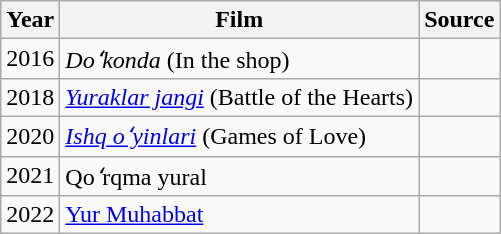<table class="wikitable sortable">
<tr>
<th>Year</th>
<th>Film</th>
<th>Source</th>
</tr>
<tr>
<td>2016</td>
<td><em>Doʻkonda</em> (In the shop)</td>
<td></td>
</tr>
<tr>
<td>2018</td>
<td><em><a href='#'>Yuraklar jangi</a></em> (Battle of the Hearts)</td>
<td></td>
</tr>
<tr>
<td>2020</td>
<td><em><a href='#'>Ishq oʻyinlari</a></em> (Games of Love)</td>
<td></td>
</tr>
<tr>
<td>2021</td>
<td>Qo<em>ʻ</em>rqma yural</td>
<td></td>
</tr>
<tr>
<td>2022</td>
<td><a href='#'>Yur Muhabbat</a></td>
<td></td>
</tr>
</table>
